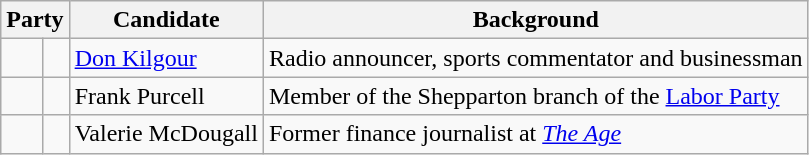<table class="wikitable">
<tr>
<th colspan="2">Party</th>
<th>Candidate</th>
<th>Background</th>
</tr>
<tr>
<td> </td>
<td></td>
<td><a href='#'>Don Kilgour</a></td>
<td>Radio announcer, sports commentator and businessman</td>
</tr>
<tr>
<td> </td>
<td></td>
<td>Frank Purcell</td>
<td>Member of the Shepparton branch of the <a href='#'>Labor Party</a></td>
</tr>
<tr>
<td> </td>
<td></td>
<td>Valerie McDougall</td>
<td>Former finance journalist at <em><a href='#'>The Age</a></em></td>
</tr>
</table>
